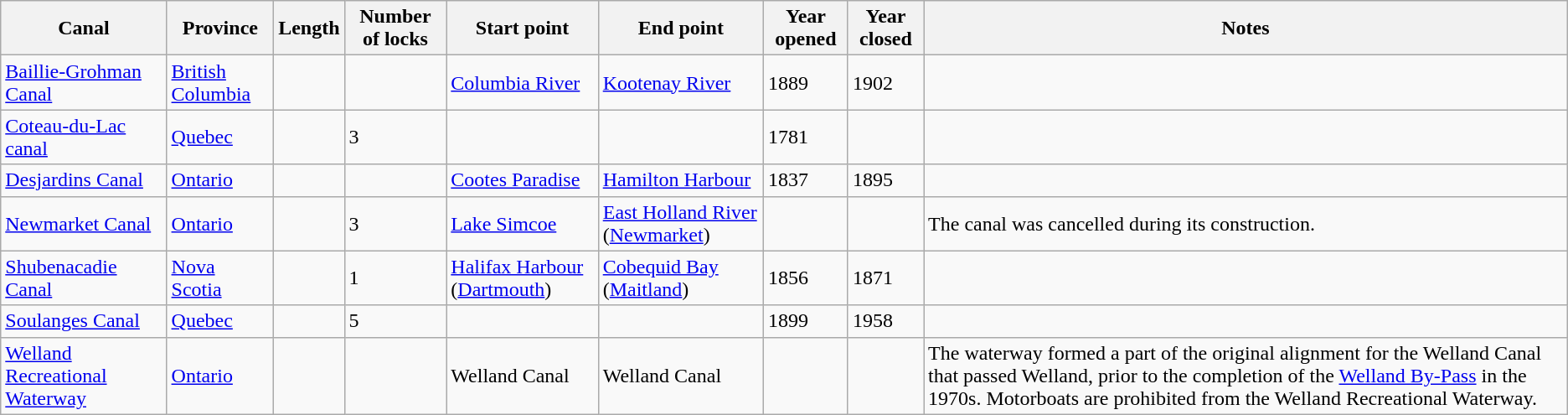<table class="wikitable sortable">
<tr>
<th>Canal</th>
<th>Province</th>
<th>Length</th>
<th>Number of locks</th>
<th>Start point</th>
<th>End point</th>
<th>Year opened</th>
<th>Year closed</th>
<th class="unsortable">Notes</th>
</tr>
<tr>
<td><a href='#'>Baillie-Grohman Canal</a></td>
<td><a href='#'>British Columbia</a></td>
<td></td>
<td></td>
<td><a href='#'>Columbia River</a></td>
<td><a href='#'>Kootenay River</a></td>
<td>1889</td>
<td>1902</td>
<td></td>
</tr>
<tr>
<td><a href='#'>Coteau-du-Lac canal</a></td>
<td><a href='#'>Quebec</a></td>
<td></td>
<td>3</td>
<td></td>
<td></td>
<td>1781</td>
<td></td>
<td></td>
</tr>
<tr>
<td><a href='#'>Desjardins Canal</a></td>
<td><a href='#'>Ontario</a></td>
<td></td>
<td></td>
<td><a href='#'>Cootes Paradise</a></td>
<td><a href='#'>Hamilton Harbour</a></td>
<td>1837</td>
<td>1895</td>
<td></td>
</tr>
<tr>
<td><a href='#'>Newmarket Canal</a></td>
<td><a href='#'>Ontario</a></td>
<td></td>
<td>3</td>
<td><a href='#'>Lake Simcoe</a></td>
<td><a href='#'>East Holland River</a> (<a href='#'>Newmarket</a>)</td>
<td></td>
<td></td>
<td>The canal was cancelled during its construction.</td>
</tr>
<tr>
<td><a href='#'>Shubenacadie Canal</a></td>
<td><a href='#'>Nova Scotia</a></td>
<td></td>
<td>1</td>
<td><a href='#'>Halifax Harbour</a> (<a href='#'>Dartmouth</a>)</td>
<td><a href='#'>Cobequid Bay</a> (<a href='#'>Maitland</a>)</td>
<td>1856</td>
<td>1871</td>
<td></td>
</tr>
<tr>
<td><a href='#'>Soulanges Canal</a></td>
<td><a href='#'>Quebec</a></td>
<td></td>
<td>5</td>
<td></td>
<td></td>
<td>1899</td>
<td>1958</td>
<td></td>
</tr>
<tr>
<td><a href='#'>Welland Recreational Waterway</a></td>
<td><a href='#'>Ontario</a></td>
<td></td>
<td></td>
<td>Welland Canal</td>
<td>Welland Canal</td>
<td></td>
<td></td>
<td>The waterway formed a part of the original alignment for the Welland Canal that passed Welland, prior to the completion of the <a href='#'>Welland By-Pass</a> in the 1970s. Motorboats are prohibited from the Welland Recreational Waterway.</td>
</tr>
</table>
